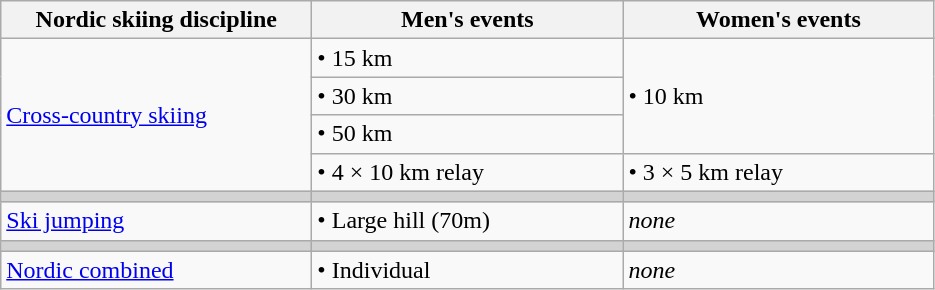<table class="wikitable">
<tr>
<th width=200!>Nordic skiing discipline</th>
<th width=200!>Men's events</th>
<th width=200!>Women's events</th>
</tr>
<tr>
<td rowspan=4><a href='#'>Cross-country skiing</a></td>
<td>• 15 km</td>
<td rowspan=3>• 10 km</td>
</tr>
<tr>
<td>• 30 km</td>
</tr>
<tr>
<td>• 50 km</td>
</tr>
<tr>
<td>• 4 × 10 km relay</td>
<td>• 3 × 5 km relay</td>
</tr>
<tr bgcolor=lightgray>
<td></td>
<td></td>
<td></td>
</tr>
<tr>
<td><a href='#'>Ski jumping</a></td>
<td>• Large hill (70m)</td>
<td><em>none</em></td>
</tr>
<tr bgcolor=lightgray>
<td></td>
<td></td>
<td></td>
</tr>
<tr>
<td><a href='#'>Nordic combined</a></td>
<td>• Individual</td>
<td><em>none</em></td>
</tr>
</table>
